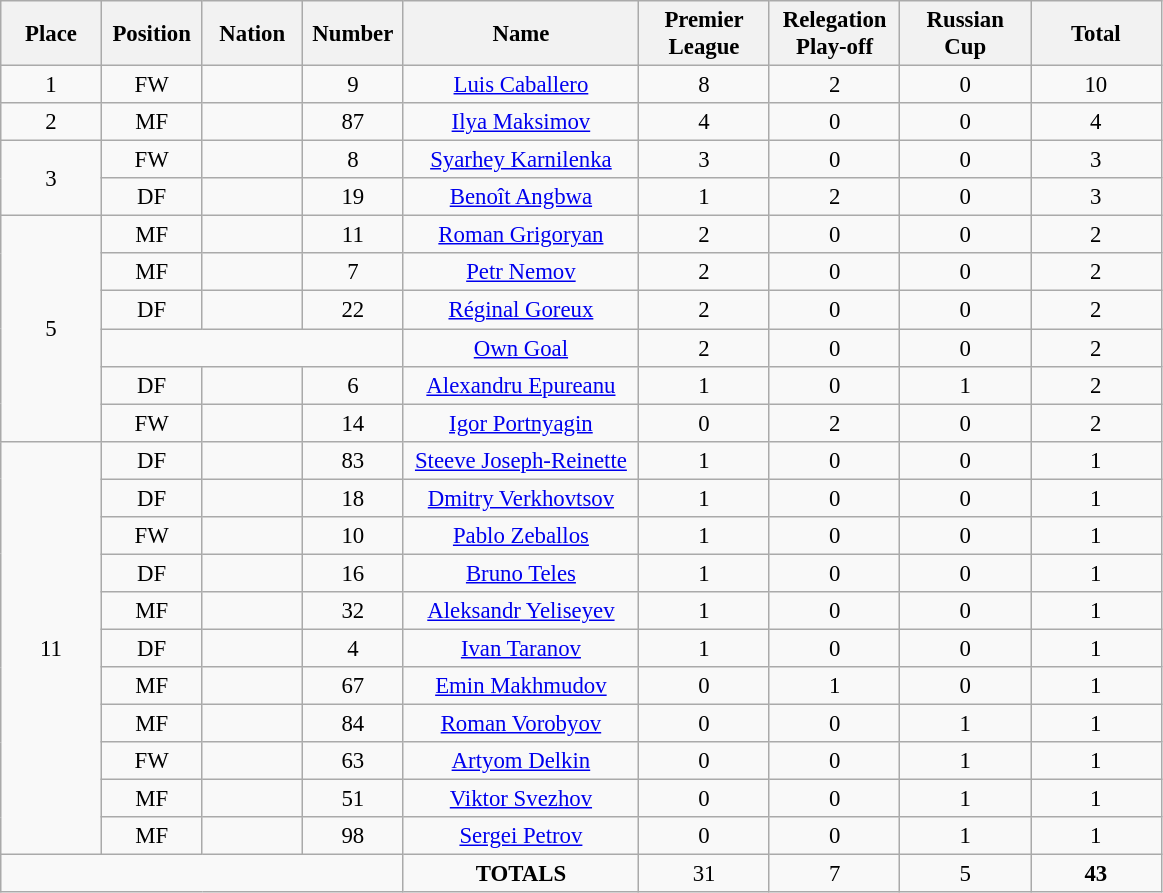<table class="wikitable" style="font-size: 95%; text-align: center;">
<tr>
<th width=60>Place</th>
<th width=60>Position</th>
<th width=60>Nation</th>
<th width=60>Number</th>
<th width=150>Name</th>
<th width=80>Premier League</th>
<th width=80>Relegation Play-off</th>
<th width=80>Russian Cup</th>
<th width=80>Total</th>
</tr>
<tr>
<td>1</td>
<td>FW</td>
<td></td>
<td>9</td>
<td><a href='#'>Luis Caballero</a></td>
<td>8</td>
<td>2</td>
<td>0</td>
<td>10</td>
</tr>
<tr>
<td>2</td>
<td>MF</td>
<td></td>
<td>87</td>
<td><a href='#'>Ilya Maksimov</a></td>
<td>4</td>
<td>0</td>
<td>0</td>
<td>4</td>
</tr>
<tr>
<td rowspan="2">3</td>
<td>FW</td>
<td></td>
<td>8</td>
<td><a href='#'>Syarhey Karnilenka</a></td>
<td>3</td>
<td>0</td>
<td>0</td>
<td>3</td>
</tr>
<tr>
<td>DF</td>
<td></td>
<td>19</td>
<td><a href='#'>Benoît Angbwa</a></td>
<td>1</td>
<td>2</td>
<td>0</td>
<td>3</td>
</tr>
<tr>
<td rowspan="6">5</td>
<td>MF</td>
<td></td>
<td>11</td>
<td><a href='#'>Roman Grigoryan</a></td>
<td>2</td>
<td>0</td>
<td>0</td>
<td>2</td>
</tr>
<tr>
<td>MF</td>
<td></td>
<td>7</td>
<td><a href='#'>Petr Nemov</a></td>
<td>2</td>
<td>0</td>
<td>0</td>
<td>2</td>
</tr>
<tr>
<td>DF</td>
<td></td>
<td>22</td>
<td><a href='#'>Réginal Goreux</a></td>
<td>2</td>
<td>0</td>
<td>0</td>
<td>2</td>
</tr>
<tr>
<td colspan="3"></td>
<td><a href='#'>Own Goal</a></td>
<td>2</td>
<td>0</td>
<td>0</td>
<td>2</td>
</tr>
<tr>
<td>DF</td>
<td></td>
<td>6</td>
<td><a href='#'>Alexandru Epureanu</a></td>
<td>1</td>
<td>0</td>
<td>1</td>
<td>2</td>
</tr>
<tr>
<td>FW</td>
<td></td>
<td>14</td>
<td><a href='#'>Igor Portnyagin</a></td>
<td>0</td>
<td>2</td>
<td>0</td>
<td>2</td>
</tr>
<tr>
<td rowspan="11">11</td>
<td>DF</td>
<td></td>
<td>83</td>
<td><a href='#'>Steeve Joseph-Reinette</a></td>
<td>1</td>
<td>0</td>
<td>0</td>
<td>1</td>
</tr>
<tr>
<td>DF</td>
<td></td>
<td>18</td>
<td><a href='#'>Dmitry Verkhovtsov</a></td>
<td>1</td>
<td>0</td>
<td>0</td>
<td>1</td>
</tr>
<tr>
<td>FW</td>
<td></td>
<td>10</td>
<td><a href='#'>Pablo Zeballos</a></td>
<td>1</td>
<td>0</td>
<td>0</td>
<td>1</td>
</tr>
<tr>
<td>DF</td>
<td></td>
<td>16</td>
<td><a href='#'>Bruno Teles</a></td>
<td>1</td>
<td>0</td>
<td>0</td>
<td>1</td>
</tr>
<tr>
<td>MF</td>
<td></td>
<td>32</td>
<td><a href='#'>Aleksandr Yeliseyev</a></td>
<td>1</td>
<td>0</td>
<td>0</td>
<td>1</td>
</tr>
<tr>
<td>DF</td>
<td></td>
<td>4</td>
<td><a href='#'>Ivan Taranov</a></td>
<td>1</td>
<td>0</td>
<td>0</td>
<td>1</td>
</tr>
<tr>
<td>MF</td>
<td></td>
<td>67</td>
<td><a href='#'>Emin Makhmudov</a></td>
<td>0</td>
<td>1</td>
<td>0</td>
<td>1</td>
</tr>
<tr>
<td>MF</td>
<td></td>
<td>84</td>
<td><a href='#'>Roman Vorobyov</a></td>
<td>0</td>
<td>0</td>
<td>1</td>
<td>1</td>
</tr>
<tr>
<td>FW</td>
<td></td>
<td>63</td>
<td><a href='#'>Artyom Delkin</a></td>
<td>0</td>
<td>0</td>
<td>1</td>
<td>1</td>
</tr>
<tr>
<td>MF</td>
<td></td>
<td>51</td>
<td><a href='#'>Viktor Svezhov</a></td>
<td>0</td>
<td>0</td>
<td>1</td>
<td>1</td>
</tr>
<tr>
<td>MF</td>
<td></td>
<td>98</td>
<td><a href='#'>Sergei Petrov</a></td>
<td>0</td>
<td>0</td>
<td>1</td>
<td>1</td>
</tr>
<tr>
<td colspan="4"></td>
<td><strong>TOTALS</strong></td>
<td>31</td>
<td>7</td>
<td>5</td>
<td><strong>43</strong></td>
</tr>
</table>
